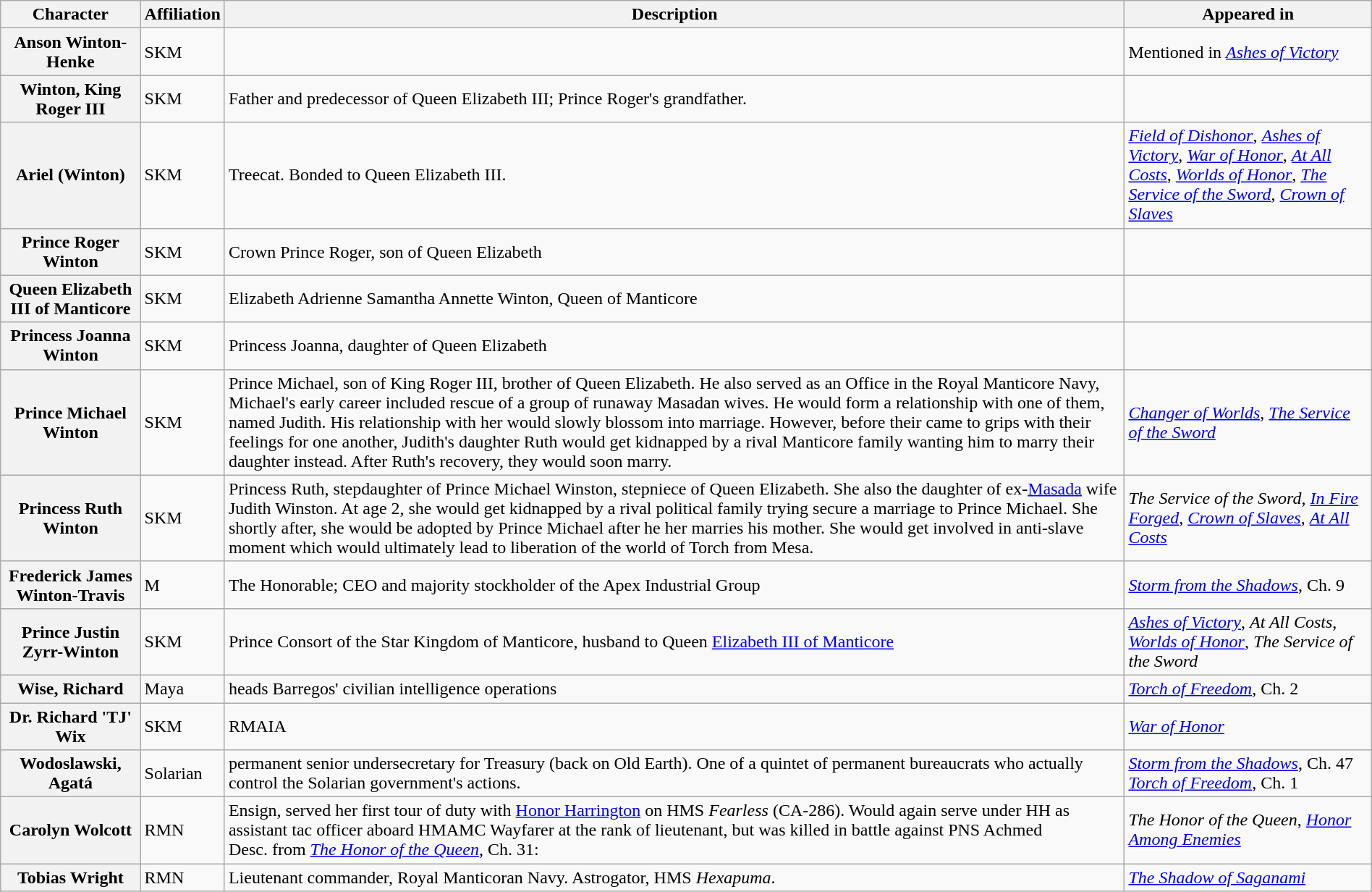<table class="wikitable" style="width: 100%">
<tr>
<th>Character</th>
<th>Affiliation</th>
<th>Description</th>
<th>Appeared in</th>
</tr>
<tr>
<th>Anson Winton-Henke</th>
<td>SKM</td>
<td></td>
<td>Mentioned in <em><a href='#'>Ashes of Victory</a></em></td>
</tr>
<tr>
<th>Winton, King Roger III</th>
<td>SKM</td>
<td>Father and predecessor of Queen Elizabeth III; Prince Roger's grandfather.</td>
<td></td>
</tr>
<tr>
<th>Ariel (Winton)</th>
<td>SKM</td>
<td>Treecat. Bonded to Queen Elizabeth III.</td>
<td><em><a href='#'>Field of Dishonor</a></em>, <em><a href='#'>Ashes of Victory</a></em>, <em><a href='#'>War of Honor</a></em>, <em><a href='#'>At All Costs</a></em>, <em><a href='#'>Worlds of Honor</a></em>, <em><a href='#'>The Service of the Sword</a></em>, <em><a href='#'>Crown of Slaves</a></em></td>
</tr>
<tr>
<th>Prince Roger Winton</th>
<td>SKM</td>
<td>Crown Prince Roger, son of Queen Elizabeth</td>
<td></td>
</tr>
<tr>
<th>Queen Elizabeth III of Manticore</th>
<td>SKM</td>
<td>Elizabeth Adrienne Samantha Annette Winton, Queen of Manticore</td>
<td></td>
</tr>
<tr>
<th>Princess Joanna Winton</th>
<td>SKM</td>
<td>Princess Joanna, daughter of Queen Elizabeth</td>
<td></td>
</tr>
<tr>
<th>Prince Michael Winton</th>
<td>SKM</td>
<td>Prince Michael, son of King Roger III, brother of Queen Elizabeth. He also served as an Office in the Royal Manticore Navy, Michael's early career included rescue of a group of runaway Masadan wives. He would form a relationship with one of them, named Judith.  His relationship with her would slowly blossom into marriage. However, before their came to grips with their feelings for one another, Judith's daughter Ruth would get kidnapped by a rival Manticore family wanting him to marry their daughter instead.  After Ruth's recovery, they would soon marry.</td>
<td><em><a href='#'>Changer of Worlds</a></em>, <em><a href='#'>The Service of the Sword</a></em></td>
</tr>
<tr>
<th>Princess Ruth Winton</th>
<td>SKM</td>
<td>Princess Ruth, stepdaughter of Prince Michael Winston, stepniece of Queen Elizabeth. She also the daughter of ex-<a href='#'>Masada</a> wife Judith Winston. At age 2, she would get kidnapped by a rival political family trying secure a marriage to Prince Michael. She shortly after, she would be adopted by Prince Michael after he her marries his mother. She would get involved in anti-slave moment which would ultimately lead to liberation of the world of Torch from Mesa.</td>
<td><em>The Service of the Sword</em>, <em><a href='#'>In Fire Forged</a></em>, <em><a href='#'>Crown of Slaves</a></em>, <em><a href='#'>At All Costs</a></em></td>
</tr>
<tr>
<th>Frederick James Winton-Travis</th>
<td>M</td>
<td>The Honorable; CEO and majority stockholder of the Apex Industrial Group </td>
<td><em><a href='#'>Storm from the Shadows</a></em>, Ch. 9</td>
</tr>
<tr>
<th>Prince Justin Zyrr-Winton</th>
<td>SKM</td>
<td>Prince Consort of the Star Kingdom of Manticore, husband to Queen <a href='#'>Elizabeth III of Manticore</a></td>
<td><em><a href='#'>Ashes of Victory</a></em>, <em>At All Costs</em>, <em><a href='#'>Worlds of Honor</a></em>, <em>The Service of the Sword</em></td>
</tr>
<tr>
<th>Wise, Richard</th>
<td>Maya<br></td>
<td>heads Barregos' civilian intelligence operations</td>
<td><em><a href='#'>Torch of Freedom</a></em>, Ch. 2</td>
</tr>
<tr>
<th>Dr. Richard 'TJ' Wix</th>
<td>SKM</td>
<td>RMAIA</td>
<td><em><a href='#'>War of Honor</a></em></td>
</tr>
<tr>
<th>Wodoslawski, Agatá</th>
<td>Solarian</td>
<td>permanent senior undersecretary for Treasury (back on Old Earth). One of a quintet of permanent bureaucrats who actually control the Solarian government's actions.<br></td>
<td><em><a href='#'>Storm from the Shadows</a></em>, Ch. 47<br><em><a href='#'>Torch of Freedom</a></em>, Ch. 1</td>
</tr>
<tr>
<th>Carolyn Wolcott</th>
<td>RMN</td>
<td>Ensign, served her first tour of duty with <a href='#'>Honor Harrington</a> on HMS <em>Fearless</em> (CA-286). Would again serve under HH as assistant tac officer aboard HMAMC Wayfarer at the rank of lieutenant, but was killed in battle against PNS Achmed<br>Desc. from <em><a href='#'>The Honor of the Queen</a></em>, Ch. 31: </td>
<td><em>The Honor of the Queen</em>, <em><a href='#'>Honor Among Enemies</a></em></td>
</tr>
<tr>
<th>Tobias Wright</th>
<td>RMN</td>
<td>Lieutenant commander, Royal Manticoran Navy. Astrogator, HMS <em>Hexapuma</em>.</td>
<td><em><a href='#'>The Shadow of Saganami</a></em></td>
</tr>
</table>
